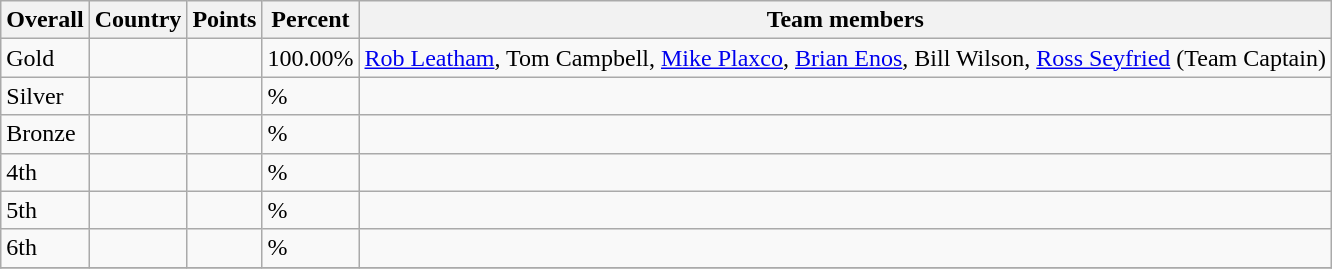<table class="wikitable sortable" style="text-align: left;">
<tr>
<th>Overall</th>
<th>Country</th>
<th>Points</th>
<th>Percent</th>
<th>Team members</th>
</tr>
<tr>
<td> Gold</td>
<td></td>
<td></td>
<td>100.00%</td>
<td><a href='#'>Rob Leatham</a>, Tom Campbell, <a href='#'>Mike Plaxco</a>, <a href='#'>Brian Enos</a>, Bill Wilson, <a href='#'>Ross Seyfried</a> (Team Captain)</td>
</tr>
<tr>
<td> Silver</td>
<td></td>
<td></td>
<td>%</td>
<td></td>
</tr>
<tr>
<td> Bronze</td>
<td></td>
<td></td>
<td>%</td>
<td></td>
</tr>
<tr>
<td>4th</td>
<td></td>
<td></td>
<td>%</td>
<td></td>
</tr>
<tr>
<td>5th</td>
<td></td>
<td></td>
<td>%</td>
<td></td>
</tr>
<tr>
<td>6th</td>
<td></td>
<td></td>
<td>%</td>
<td></td>
</tr>
<tr>
</tr>
</table>
